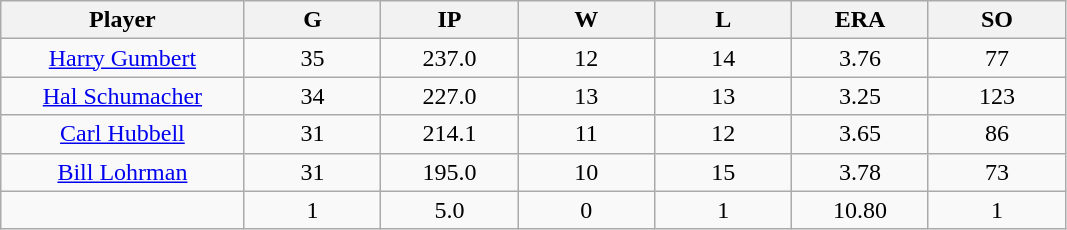<table class="wikitable sortable">
<tr>
<th bgcolor="#DDDDFF" width="16%">Player</th>
<th bgcolor="#DDDDFF" width="9%">G</th>
<th bgcolor="#DDDDFF" width="9%">IP</th>
<th bgcolor="#DDDDFF" width="9%">W</th>
<th bgcolor="#DDDDFF" width="9%">L</th>
<th bgcolor="#DDDDFF" width="9%">ERA</th>
<th bgcolor="#DDDDFF" width="9%">SO</th>
</tr>
<tr align="center">
<td><a href='#'>Harry Gumbert</a></td>
<td>35</td>
<td>237.0</td>
<td>12</td>
<td>14</td>
<td>3.76</td>
<td>77</td>
</tr>
<tr align=center>
<td><a href='#'>Hal Schumacher</a></td>
<td>34</td>
<td>227.0</td>
<td>13</td>
<td>13</td>
<td>3.25</td>
<td>123</td>
</tr>
<tr align=center>
<td><a href='#'>Carl Hubbell</a></td>
<td>31</td>
<td>214.1</td>
<td>11</td>
<td>12</td>
<td>3.65</td>
<td>86</td>
</tr>
<tr align=center>
<td><a href='#'>Bill Lohrman</a></td>
<td>31</td>
<td>195.0</td>
<td>10</td>
<td>15</td>
<td>3.78</td>
<td>73</td>
</tr>
<tr align=center>
<td></td>
<td>1</td>
<td>5.0</td>
<td>0</td>
<td>1</td>
<td>10.80</td>
<td>1</td>
</tr>
</table>
